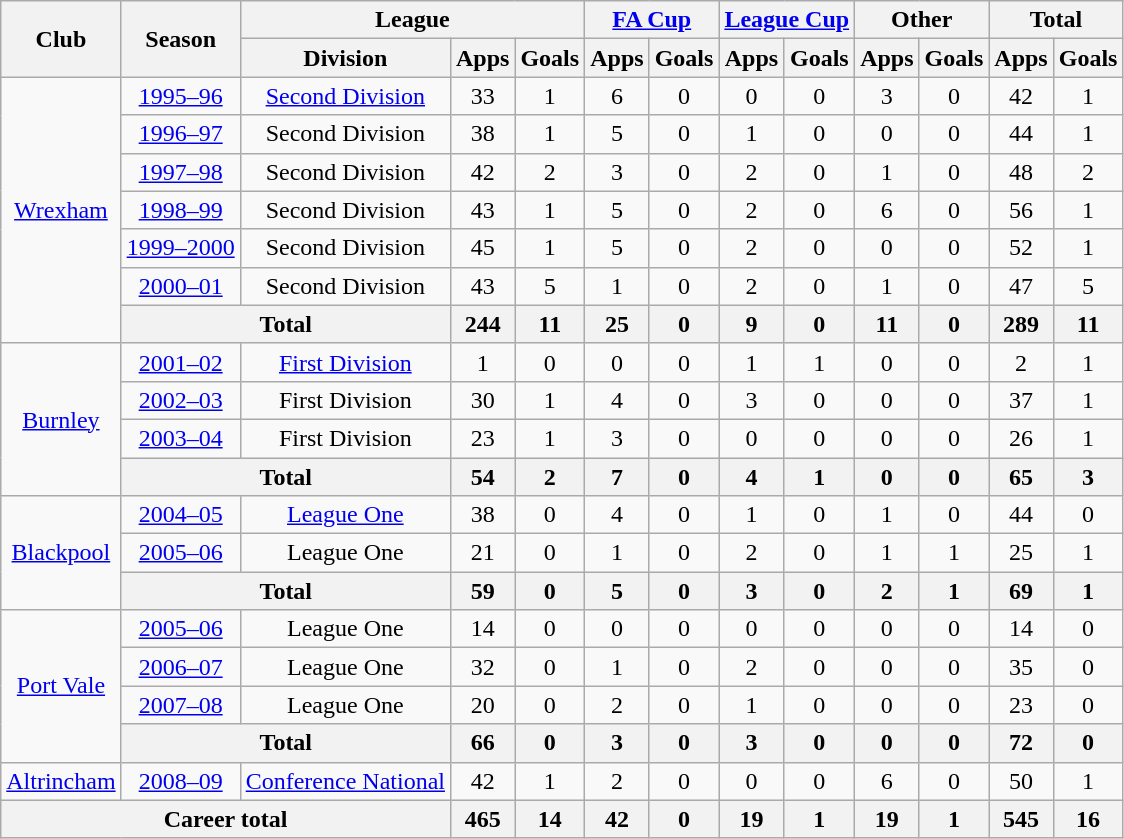<table class="wikitable" style="text-align:center">
<tr>
<th rowspan="2">Club</th>
<th rowspan="2">Season</th>
<th colspan="3">League</th>
<th colspan="2"><a href='#'>FA Cup</a></th>
<th colspan="2"><a href='#'>League Cup</a></th>
<th colspan="2">Other</th>
<th colspan="2">Total</th>
</tr>
<tr>
<th>Division</th>
<th>Apps</th>
<th>Goals</th>
<th>Apps</th>
<th>Goals</th>
<th>Apps</th>
<th>Goals</th>
<th>Apps</th>
<th>Goals</th>
<th>Apps</th>
<th>Goals</th>
</tr>
<tr>
<td rowspan="7"><a href='#'>Wrexham</a></td>
<td><a href='#'>1995–96</a></td>
<td><a href='#'>Second Division</a></td>
<td>33</td>
<td>1</td>
<td>6</td>
<td>0</td>
<td>0</td>
<td>0</td>
<td>3</td>
<td>0</td>
<td>42</td>
<td>1</td>
</tr>
<tr>
<td><a href='#'>1996–97</a></td>
<td>Second Division</td>
<td>38</td>
<td>1</td>
<td>5</td>
<td>0</td>
<td>1</td>
<td>0</td>
<td>0</td>
<td>0</td>
<td>44</td>
<td>1</td>
</tr>
<tr>
<td><a href='#'>1997–98</a></td>
<td>Second Division</td>
<td>42</td>
<td>2</td>
<td>3</td>
<td>0</td>
<td>2</td>
<td>0</td>
<td>1</td>
<td>0</td>
<td>48</td>
<td>2</td>
</tr>
<tr>
<td><a href='#'>1998–99</a></td>
<td>Second Division</td>
<td>43</td>
<td>1</td>
<td>5</td>
<td>0</td>
<td>2</td>
<td>0</td>
<td>6</td>
<td>0</td>
<td>56</td>
<td>1</td>
</tr>
<tr>
<td><a href='#'>1999–2000</a></td>
<td>Second Division</td>
<td>45</td>
<td>1</td>
<td>5</td>
<td>0</td>
<td>2</td>
<td>0</td>
<td>0</td>
<td>0</td>
<td>52</td>
<td>1</td>
</tr>
<tr>
<td><a href='#'>2000–01</a></td>
<td>Second Division</td>
<td>43</td>
<td>5</td>
<td>1</td>
<td>0</td>
<td>2</td>
<td>0</td>
<td>1</td>
<td>0</td>
<td>47</td>
<td>5</td>
</tr>
<tr>
<th colspan="2">Total</th>
<th>244</th>
<th>11</th>
<th>25</th>
<th>0</th>
<th>9</th>
<th>0</th>
<th>11</th>
<th>0</th>
<th>289</th>
<th>11</th>
</tr>
<tr>
<td rowspan="4"><a href='#'>Burnley</a></td>
<td><a href='#'>2001–02</a></td>
<td><a href='#'>First Division</a></td>
<td>1</td>
<td>0</td>
<td>0</td>
<td>0</td>
<td>1</td>
<td>1</td>
<td>0</td>
<td>0</td>
<td>2</td>
<td>1</td>
</tr>
<tr>
<td><a href='#'>2002–03</a></td>
<td>First Division</td>
<td>30</td>
<td>1</td>
<td>4</td>
<td>0</td>
<td>3</td>
<td>0</td>
<td>0</td>
<td>0</td>
<td>37</td>
<td>1</td>
</tr>
<tr>
<td><a href='#'>2003–04</a></td>
<td>First Division</td>
<td>23</td>
<td>1</td>
<td>3</td>
<td>0</td>
<td>0</td>
<td>0</td>
<td>0</td>
<td>0</td>
<td>26</td>
<td>1</td>
</tr>
<tr>
<th colspan="2">Total</th>
<th>54</th>
<th>2</th>
<th>7</th>
<th>0</th>
<th>4</th>
<th>1</th>
<th>0</th>
<th>0</th>
<th>65</th>
<th>3</th>
</tr>
<tr>
<td rowspan="3"><a href='#'>Blackpool</a></td>
<td><a href='#'>2004–05</a></td>
<td><a href='#'>League One</a></td>
<td>38</td>
<td>0</td>
<td>4</td>
<td>0</td>
<td>1</td>
<td>0</td>
<td>1</td>
<td>0</td>
<td>44</td>
<td>0</td>
</tr>
<tr>
<td><a href='#'>2005–06</a></td>
<td>League One</td>
<td>21</td>
<td>0</td>
<td>1</td>
<td>0</td>
<td>2</td>
<td>0</td>
<td>1</td>
<td>1</td>
<td>25</td>
<td>1</td>
</tr>
<tr>
<th colspan="2">Total</th>
<th>59</th>
<th>0</th>
<th>5</th>
<th>0</th>
<th>3</th>
<th>0</th>
<th>2</th>
<th>1</th>
<th>69</th>
<th>1</th>
</tr>
<tr>
<td rowspan="4"><a href='#'>Port Vale</a></td>
<td><a href='#'>2005–06</a></td>
<td>League One</td>
<td>14</td>
<td>0</td>
<td>0</td>
<td>0</td>
<td>0</td>
<td>0</td>
<td>0</td>
<td>0</td>
<td>14</td>
<td>0</td>
</tr>
<tr>
<td><a href='#'>2006–07</a></td>
<td>League One</td>
<td>32</td>
<td>0</td>
<td>1</td>
<td>0</td>
<td>2</td>
<td>0</td>
<td>0</td>
<td>0</td>
<td>35</td>
<td>0</td>
</tr>
<tr>
<td><a href='#'>2007–08</a></td>
<td>League One</td>
<td>20</td>
<td>0</td>
<td>2</td>
<td>0</td>
<td>1</td>
<td>0</td>
<td>0</td>
<td>0</td>
<td>23</td>
<td>0</td>
</tr>
<tr>
<th colspan="2">Total</th>
<th>66</th>
<th>0</th>
<th>3</th>
<th>0</th>
<th>3</th>
<th>0</th>
<th>0</th>
<th>0</th>
<th>72</th>
<th>0</th>
</tr>
<tr>
<td><a href='#'>Altrincham</a></td>
<td><a href='#'>2008–09</a></td>
<td><a href='#'>Conference National</a></td>
<td>42</td>
<td>1</td>
<td>2</td>
<td>0</td>
<td>0</td>
<td>0</td>
<td>6</td>
<td>0</td>
<td>50</td>
<td>1</td>
</tr>
<tr>
<th colspan="3">Career total</th>
<th>465</th>
<th>14</th>
<th>42</th>
<th>0</th>
<th>19</th>
<th>1</th>
<th>19</th>
<th>1</th>
<th>545</th>
<th>16</th>
</tr>
</table>
